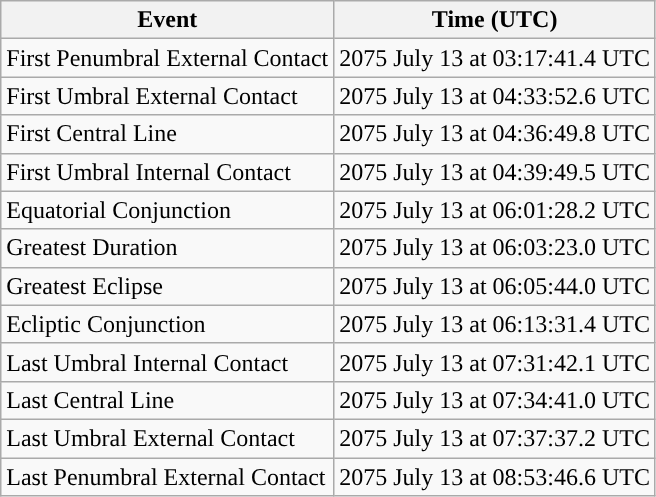<table class="wikitable">
<tr>
<th>Event</th>
<th>Time (UTC)</th>
</tr>
<tr>
<td>First Penumbral External Contact</td>
<td>2075 July 13 at 03:17:41.4 UTC</td>
</tr>
<tr>
<td>First Umbral External Contact</td>
<td>2075 July 13 at 04:33:52.6 UTC</td>
</tr>
<tr>
<td>First Central Line</td>
<td>2075 July 13 at 04:36:49.8 UTC</td>
</tr>
<tr>
<td>First Umbral Internal Contact</td>
<td>2075 July 13 at 04:39:49.5 UTC</td>
</tr>
<tr>
<td>Equatorial Conjunction</td>
<td>2075 July 13 at 06:01:28.2 UTC</td>
</tr>
<tr>
<td>Greatest Duration</td>
<td>2075 July 13 at 06:03:23.0 UTC</td>
</tr>
<tr>
<td>Greatest Eclipse</td>
<td>2075 July 13 at 06:05:44.0 UTC</td>
</tr>
<tr>
<td>Ecliptic Conjunction</td>
<td>2075 July 13 at 06:13:31.4 UTC</td>
</tr>
<tr>
<td>Last Umbral Internal Contact</td>
<td>2075 July 13 at 07:31:42.1 UTC</td>
</tr>
<tr>
<td>Last Central Line</td>
<td>2075 July 13 at 07:34:41.0 UTC</td>
</tr>
<tr>
<td>Last Umbral External Contact</td>
<td>2075 July 13 at 07:37:37.2 UTC</td>
</tr>
<tr>
<td>Last Penumbral External Contact</td>
<td>2075 July 13 at 08:53:46.6 UTC</td>
</tr>
</table>
